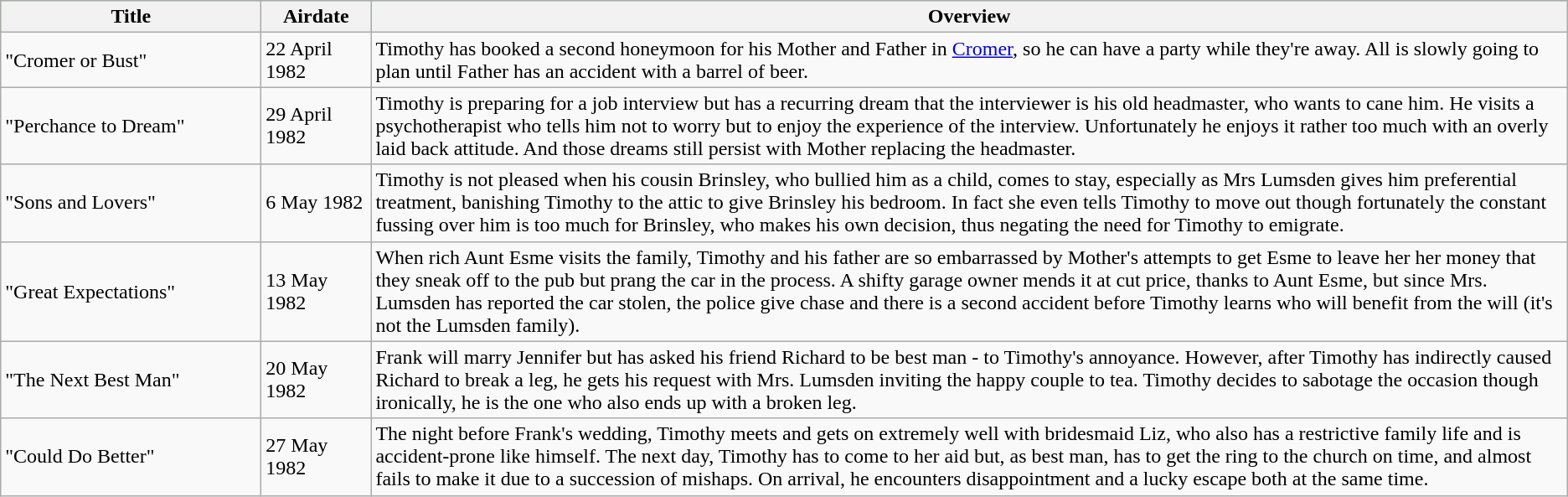<table class="wikitable" style="font-size: 100%;">
<tr style="background:#aaeeaa">
<th width="200">Title</th>
<th width="80">Airdate</th>
<th>Overview</th>
</tr>
<tr>
<td>"Cromer or Bust"</td>
<td>22 April 1982</td>
<td>Timothy has booked a second honeymoon for his Mother and Father in <a href='#'>Cromer</a>, so he can have a party while they're away. All is slowly going to plan until Father has an accident with a barrel of beer.</td>
</tr>
<tr>
<td>"Perchance to Dream"</td>
<td>29 April 1982</td>
<td>Timothy is preparing for a job interview but has a recurring dream that the interviewer is his old headmaster, who wants to cane him. He visits a psychotherapist who tells him not to worry but to enjoy the experience of the interview. Unfortunately he enjoys it rather too much with an overly laid back attitude. And those dreams still persist with Mother replacing the headmaster.</td>
</tr>
<tr>
<td>"Sons and Lovers"</td>
<td>6 May 1982</td>
<td>Timothy is not pleased when his cousin Brinsley, who bullied him as a child, comes to stay, especially as Mrs Lumsden gives him preferential treatment, banishing Timothy to the attic to give Brinsley his bedroom. In fact she even tells Timothy to move out though fortunately the constant fussing over him is too much for Brinsley, who makes his own decision, thus negating the need for Timothy to emigrate.</td>
</tr>
<tr>
<td>"Great Expectations"</td>
<td>13 May 1982</td>
<td>When rich Aunt Esme visits the family, Timothy and his father are so embarrassed by Mother's attempts to get Esme to leave her her money that they sneak off to the pub but prang the car in the process. A shifty garage owner mends it at cut price, thanks to Aunt Esme, but since Mrs. Lumsden has reported the car stolen, the police give chase and there is a second accident before Timothy learns who will benefit from the will (it's not the Lumsden family).</td>
</tr>
<tr>
<td>"The Next Best Man"</td>
<td>20 May 1982</td>
<td>Frank will marry Jennifer but has asked his friend Richard to be best man - to Timothy's annoyance. However, after Timothy has indirectly caused Richard to break a leg, he gets his request with Mrs. Lumsden inviting the happy couple to tea. Timothy decides to sabotage the occasion though ironically, he is the one who also ends up with a broken leg.</td>
</tr>
<tr>
<td>"Could Do Better"</td>
<td>27 May 1982</td>
<td>The night before Frank's wedding, Timothy meets and gets on extremely well with bridesmaid Liz, who also has a restrictive family life and is accident-prone like himself. The next day, Timothy has to come to her aid but, as best man, has to get the ring to the church on time, and almost fails to make it due to a succession of mishaps. On arrival, he encounters disappointment and a lucky escape both at the same time.</td>
</tr>
</table>
